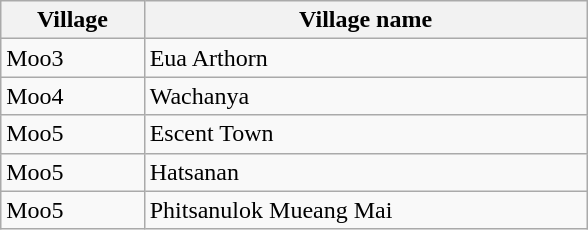<table class="wikitable" style="width:31%;">
<tr>
<th>Village</th>
<th>Village name</th>
</tr>
<tr>
<td>Moo3</td>
<td>Eua Arthorn</td>
</tr>
<tr>
<td>Moo4</td>
<td>Wachanya</td>
</tr>
<tr>
<td>Moo5</td>
<td>Escent Town</td>
</tr>
<tr>
<td>Moo5</td>
<td>Hatsanan</td>
</tr>
<tr>
<td>Moo5</td>
<td>Phitsanulok Mueang Mai</td>
</tr>
</table>
